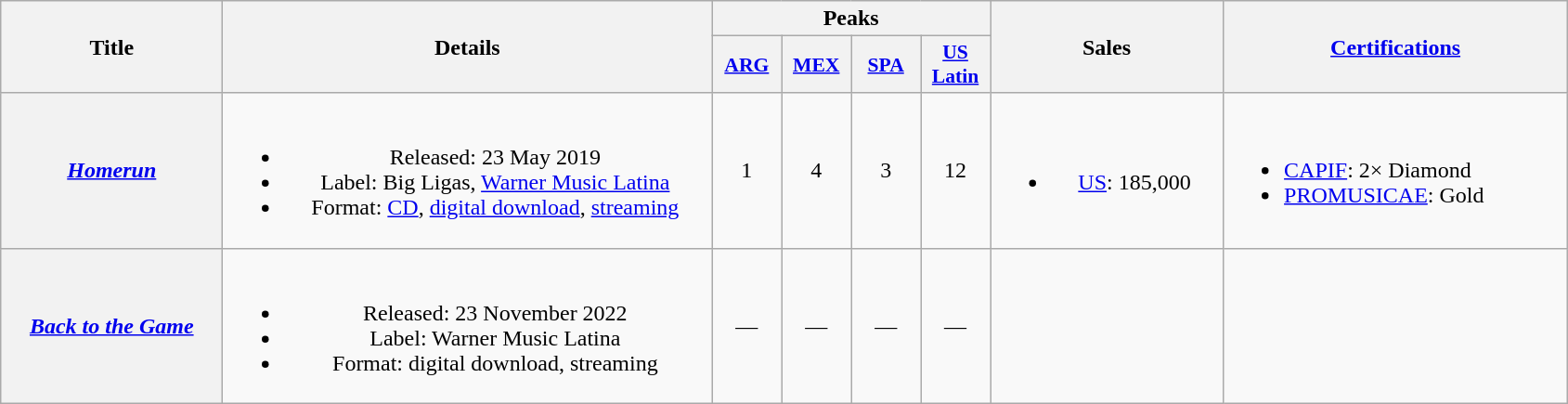<table class="wikitable plainrowheaders" style="text-align:center">
<tr>
<th scope="col" rowspan="2" style="width:9.5em">Title</th>
<th scope="col" rowspan="2" style="width:21.5em">Details</th>
<th scope="col" colspan="4">Peaks</th>
<th scope="col" rowspan="2" style="width:10em">Sales</th>
<th scope="col" rowspan="2" style="width:15em"><a href='#'>Certifications</a></th>
</tr>
<tr>
<th scope="col" style="width:3em;font-size:90%"><a href='#'>ARG</a><br></th>
<th scope="col" style="width:3em;font-size:90%"><a href='#'>MEX</a><br></th>
<th scope="col" style="width:3em;font-size:90%"><a href='#'>SPA</a><br></th>
<th scope="col" style="width:3em;font-size:90%"><a href='#'>US<br>Latin</a><br></th>
</tr>
<tr>
<th scope="row"><em><a href='#'>Homerun</a></em></th>
<td><br><ul><li>Released: 23 May 2019</li><li>Label: Big Ligas, <a href='#'>Warner Music Latina</a></li><li>Format: <a href='#'>CD</a>, <a href='#'>digital download</a>, <a href='#'>streaming</a></li></ul></td>
<td>1</td>
<td>4</td>
<td>3</td>
<td>12</td>
<td><br><ul><li><a href='#'>US</a>: 185,000</li></ul></td>
<td style="text-align:left"><br><ul><li><a href='#'>CAPIF</a>: 2× Diamond</li><li><a href='#'>PROMUSICAE</a>: Gold</li></ul></td>
</tr>
<tr>
<th scope="row"><em><a href='#'>Back to the Game</a></em></th>
<td><br><ul><li>Released: 23 November 2022</li><li>Label: Warner Music Latina</li><li>Format: digital download, streaming</li></ul></td>
<td>—</td>
<td>—</td>
<td>—</td>
<td>—</td>
<td></td>
<td></td>
</tr>
</table>
